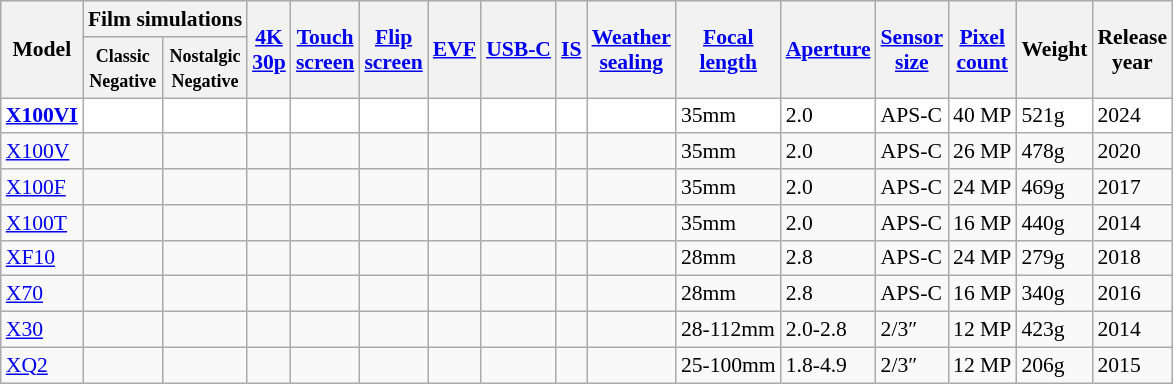<table class="wikitable col10right col11right col12right col14right col15right" style="font-size:90%;white-space:nowrap">
<tr>
<th rowspan=2>Model</th>
<th colspan=2>Film simulations</th>
<th rowspan=2><a href='#'>4K</a><br><a href='#'>30p</a></th>
<th rowspan=2><a href='#'>Touch<br>screen</a></th>
<th rowspan=2><a href='#'>Flip<br>screen</a></th>
<th rowspan=2><a href='#'>EVF</a></th>
<th rowspan=2><a href='#'>USB-C</a></th>
<th rowspan=2><a href='#'>IS</a></th>
<th rowspan=2><a href='#'>Weather<br>sealing</a></th>
<th rowspan=2><a href='#'>Focal<br>length</a></th>
<th rowspan=2><a href='#'>Aperture</a></th>
<th rowspan=2><a href='#'>Sensor<br>size</a></th>
<th rowspan=2><a href='#'>Pixel<br>count</a></th>
<th rowspan=2>Weight</th>
<th rowspan=2>Release<br>year</th>
</tr>
<tr>
<th><small>Classic<br>Negative</small></th>
<th><small>Nostalgic<br>Negative</small></th>
</tr>
<tr style="background:#fff">
<td><strong><a href='#'>X100VI</a></strong></td>
<td></td>
<td></td>
<td></td>
<td></td>
<td></td>
<td></td>
<td></td>
<td></td>
<td></td>
<td>35mm</td>
<td>2.0</td>
<td>APS-C</td>
<td>40 MP</td>
<td>521g</td>
<td>2024</td>
</tr>
<tr>
<td><a href='#'>X100V</a></td>
<td></td>
<td></td>
<td></td>
<td></td>
<td></td>
<td></td>
<td></td>
<td></td>
<td></td>
<td>35mm</td>
<td>2.0</td>
<td>APS-C</td>
<td>26 MP</td>
<td>478g</td>
<td>2020</td>
</tr>
<tr>
<td><a href='#'>X100F</a></td>
<td></td>
<td></td>
<td></td>
<td></td>
<td></td>
<td></td>
<td></td>
<td></td>
<td></td>
<td>35mm</td>
<td>2.0</td>
<td>APS-C</td>
<td>24 MP</td>
<td>469g</td>
<td>2017</td>
</tr>
<tr>
<td><a href='#'>X100T</a></td>
<td></td>
<td></td>
<td></td>
<td></td>
<td></td>
<td></td>
<td></td>
<td></td>
<td></td>
<td>35mm</td>
<td>2.0</td>
<td>APS-C</td>
<td>16 MP</td>
<td>440g</td>
<td>2014</td>
</tr>
<tr>
<td><a href='#'>XF10</a></td>
<td></td>
<td></td>
<td></td>
<td></td>
<td></td>
<td></td>
<td></td>
<td></td>
<td></td>
<td>28mm</td>
<td>2.8</td>
<td>APS-C</td>
<td>24 MP</td>
<td>279g</td>
<td>2018</td>
</tr>
<tr>
<td><a href='#'>X70</a></td>
<td></td>
<td></td>
<td></td>
<td></td>
<td></td>
<td></td>
<td></td>
<td></td>
<td></td>
<td>28mm</td>
<td>2.8</td>
<td>APS-C</td>
<td>16 MP</td>
<td>340g</td>
<td>2016</td>
</tr>
<tr>
<td><a href='#'>X30</a></td>
<td></td>
<td></td>
<td></td>
<td></td>
<td></td>
<td></td>
<td></td>
<td></td>
<td></td>
<td>28-112mm</td>
<td>2.0-2.8</td>
<td>2/3″</td>
<td>12 MP</td>
<td>423g</td>
<td>2014</td>
</tr>
<tr>
<td><a href='#'>XQ2</a></td>
<td></td>
<td></td>
<td></td>
<td></td>
<td></td>
<td></td>
<td></td>
<td></td>
<td></td>
<td>25-100mm</td>
<td>1.8-4.9</td>
<td>2/3″</td>
<td>12 MP</td>
<td>206g</td>
<td>2015</td>
</tr>
</table>
